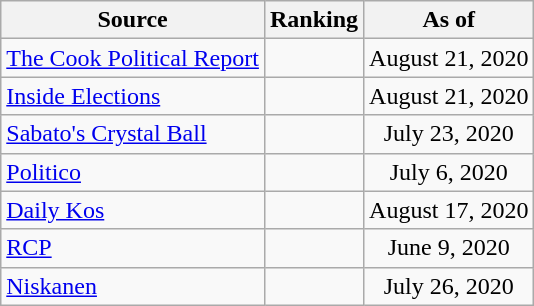<table class="wikitable" style="text-align:center">
<tr>
<th>Source</th>
<th>Ranking</th>
<th>As of</th>
</tr>
<tr>
<td align=left><a href='#'>The Cook Political Report</a></td>
<td></td>
<td>August 21, 2020</td>
</tr>
<tr>
<td align=left><a href='#'>Inside Elections</a></td>
<td></td>
<td>August 21, 2020</td>
</tr>
<tr>
<td align=left><a href='#'>Sabato's Crystal Ball</a></td>
<td></td>
<td>July 23, 2020</td>
</tr>
<tr>
<td align="left"><a href='#'>Politico</a></td>
<td></td>
<td>July 6, 2020</td>
</tr>
<tr>
<td align="left"><a href='#'>Daily Kos</a></td>
<td></td>
<td>August 17, 2020</td>
</tr>
<tr>
<td align="left"><a href='#'>RCP</a></td>
<td></td>
<td>June 9, 2020</td>
</tr>
<tr>
<td align="left"><a href='#'>Niskanen</a></td>
<td></td>
<td>July 26, 2020</td>
</tr>
</table>
